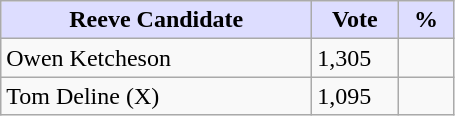<table class="wikitable">
<tr>
<th style="background:#ddf; width:200px;">Reeve Candidate</th>
<th style="background:#ddf; width:50px;">Vote</th>
<th style="background:#ddf; width:30px;">%</th>
</tr>
<tr>
<td>Owen Ketcheson</td>
<td>1,305</td>
<td></td>
</tr>
<tr>
<td>Tom Deline (X)</td>
<td>1,095</td>
<td></td>
</tr>
</table>
